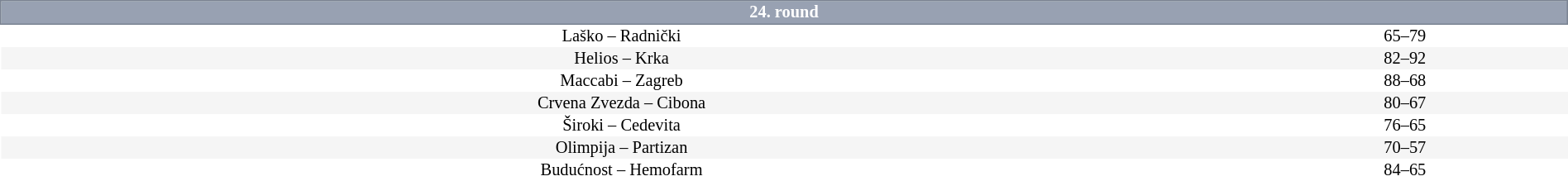<table border=0 cellspacing=0 cellpadding=1em style="font-size: 85%; border-collapse: collapse;" width=100%>
<tr>
<td colspan=5 bgcolor=#98A1B2 style="border:1px solid #7A8392; text-align:center; color:#FFFFFF;"><strong>24. round</strong></td>
</tr>
<tr style="text-align:center; background:#FFFFFF">
<td>Laško – Radnički</td>
<td>65–79</td>
</tr>
<tr align=center bgcolor=#f5f5f5>
<td>Helios – Krka</td>
<td>82–92</td>
</tr>
<tr style="text-align:center; background:#FFFFFF">
<td>Maccabi – Zagreb</td>
<td>88–68</td>
</tr>
<tr align=center bgcolor=#f5f5f5>
<td>Crvena Zvezda – Cibona</td>
<td>80–67</td>
</tr>
<tr style="text-align:center; background:#FFFFFF">
<td>Široki – Cedevita</td>
<td>76–65</td>
</tr>
<tr align=center bgcolor=#f5f5f5>
<td>Olimpija – Partizan</td>
<td>70–57</td>
</tr>
<tr style="text-align:center; background:#FFFFFF">
<td>Budućnost – Hemofarm</td>
<td>84–65</td>
</tr>
</table>
